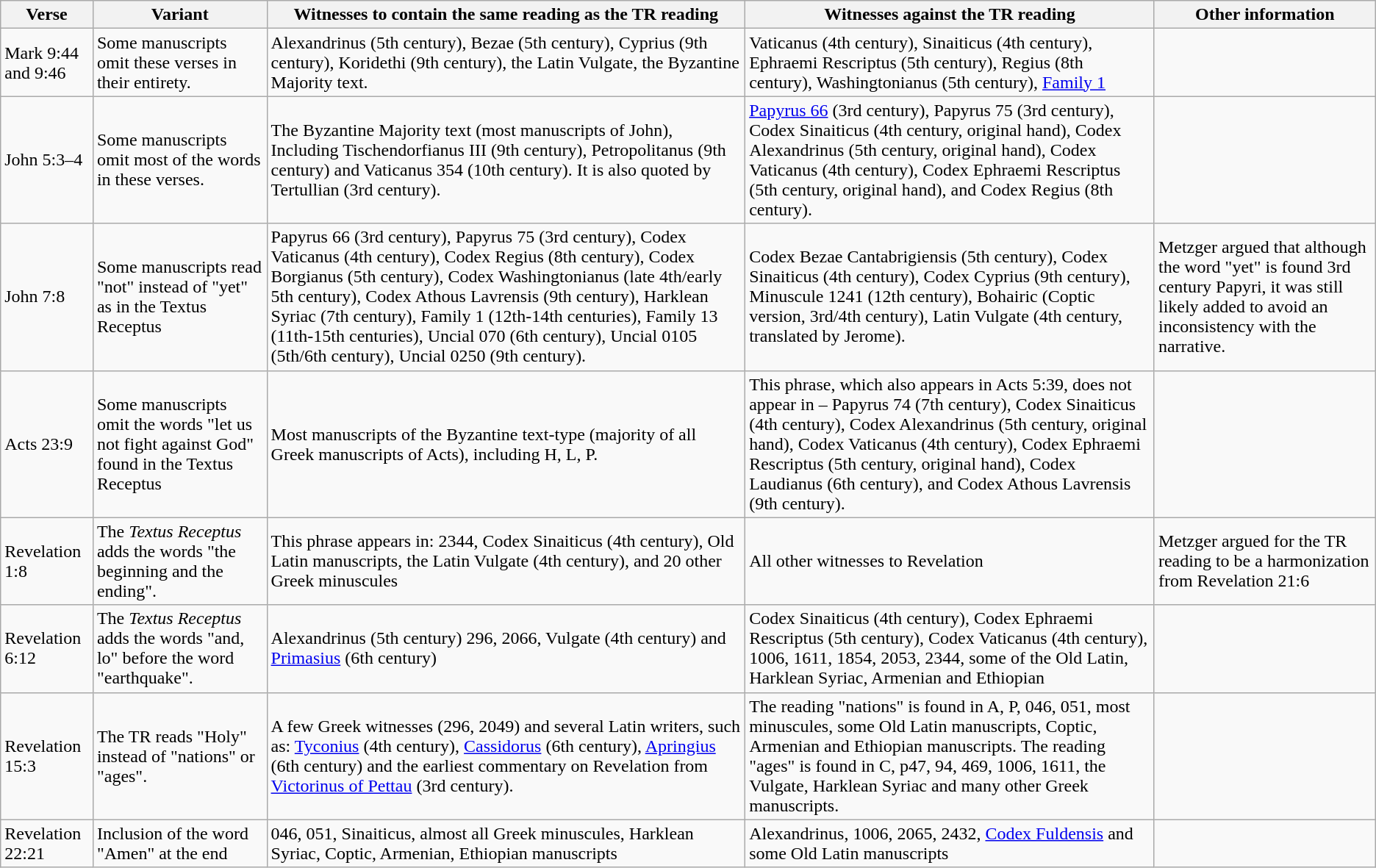<table class="wikitable">
<tr>
<th>Verse</th>
<th>Variant</th>
<th>Witnesses to contain the same reading as the TR reading</th>
<th>Witnesses against the TR reading</th>
<th>Other information</th>
</tr>
<tr>
<td>Mark 9:44 and 9:46</td>
<td>Some manuscripts omit these verses in their entirety.</td>
<td>Alexandrinus (5th century), Bezae (5th century), Cyprius (9th century), Koridethi (9th century), the Latin Vulgate, the Byzantine Majority text.</td>
<td>Vaticanus (4th century), Sinaiticus (4th century), Ephraemi Rescriptus (5th century), Regius (8th century), Washingtonianus (5th century), <a href='#'>Family 1</a></td>
<td></td>
</tr>
<tr>
<td>John 5:3–4</td>
<td>Some manuscripts omit most of the words in these verses.</td>
<td>The Byzantine Majority text (most manuscripts of John), Including Tischendorfianus III (9th century), Petropolitanus (9th century) and Vaticanus 354 (10th century). It is also quoted by Tertullian (3rd century).</td>
<td><a href='#'>Papyrus 66</a> (3rd century), Papyrus 75 (3rd century), Codex Sinaiticus (4th century, original hand), Codex Alexandrinus (5th century, original hand), Codex Vaticanus (4th century), Codex Ephraemi Rescriptus (5th century, original hand), and Codex Regius (8th century).</td>
<td></td>
</tr>
<tr>
<td>John 7:8</td>
<td>Some manuscripts read "not" instead of "yet" as in the Textus Receptus</td>
<td>Papyrus 66 (3rd century), Papyrus 75 (3rd century), Codex Vaticanus (4th century), Codex Regius (8th century), Codex Borgianus (5th century), Codex Washingtonianus (late 4th/early 5th century), Codex Athous Lavrensis (9th century), Harklean Syriac (7th century), Family 1 (12th-14th centuries), Family 13 (11th-15th centuries), Uncial 070 (6th century), Uncial 0105 (5th/6th century), Uncial 0250 (9th century).</td>
<td>Codex Bezae Cantabrigiensis (5th century), Codex Sinaiticus (4th century), Codex Cyprius (9th century), Minuscule 1241 (12th century), Bohairic (Coptic version, 3rd/4th century), Latin Vulgate (4th century, translated by Jerome).</td>
<td>Metzger argued that although the word "yet" is found 3rd century Papyri, it was still likely added to avoid an inconsistency with the narrative.</td>
</tr>
<tr>
<td>Acts 23:9</td>
<td>Some manuscripts omit the words "let us not fight against God" found in the Textus Receptus</td>
<td>Most manuscripts of the Byzantine text-type (majority of all Greek manuscripts of Acts), including H, L, P.</td>
<td>This phrase, which also appears in Acts 5:39, does not appear in – Papyrus 74 (7th century), Codex Sinaiticus (4th century), Codex Alexandrinus (5th century, original hand), Codex Vaticanus (4th century), Codex Ephraemi Rescriptus (5th century, original hand), Codex Laudianus (6th century), and Codex Athous Lavrensis (9th century).</td>
<td></td>
</tr>
<tr>
<td>Revelation 1:8</td>
<td>The <em>Textus Receptus</em> adds the words "the beginning and the ending".</td>
<td>This phrase appears in: 2344, Codex Sinaiticus (4th century), Old Latin manuscripts, the Latin Vulgate (4th century), and 20 other Greek minuscules</td>
<td>All other witnesses to Revelation</td>
<td>Metzger argued for the TR reading to be a harmonization from Revelation 21:6</td>
</tr>
<tr>
<td>Revelation 6:12</td>
<td>The <em>Textus Receptus</em> adds the words "and, lo" before the word "earthquake".</td>
<td>Alexandrinus (5th century) 296, 2066, Vulgate (4th century) and <a href='#'>Primasius</a> (6th century)</td>
<td>Codex Sinaiticus (4th century), Codex Ephraemi Rescriptus (5th century), Codex Vaticanus (4th century), 1006, 1611, 1854, 2053, 2344, some of the Old Latin, Harklean Syriac, Armenian and Ethiopian</td>
<td></td>
</tr>
<tr>
<td>Revelation 15:3</td>
<td>The TR reads "Holy" instead of "nations" or "ages".</td>
<td>A few Greek witnesses (296, 2049) and several Latin writers, such as: <a href='#'>Tyconius</a> (4th century), <a href='#'>Cassidorus</a> (6th century), <a href='#'>Apringius</a> (6th century) and the earliest commentary on Revelation from <a href='#'>Victorinus of Pettau</a> (3rd century).</td>
<td>The reading "nations" is found in A, P, 046, 051, most minuscules, some Old Latin manuscripts, Coptic, Armenian and Ethiopian manuscripts. The reading "ages" is found in C, p47, 94, 469, 1006, 1611, the Vulgate, Harklean Syriac and many other Greek manuscripts.</td>
<td></td>
</tr>
<tr>
<td>Revelation 22:21</td>
<td>Inclusion of the word "Amen" at the end</td>
<td>046, 051, Sinaiticus, almost all Greek minuscules, Harklean Syriac, Coptic, Armenian, Ethiopian manuscripts</td>
<td>Alexandrinus, 1006, 2065, 2432, <a href='#'>Codex Fuldensis</a> and some Old Latin manuscripts</td>
<td></td>
</tr>
</table>
